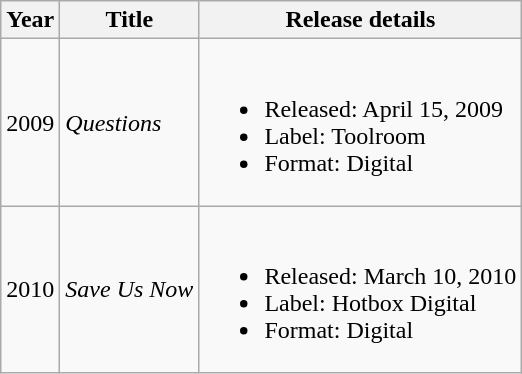<table class="wikitable">
<tr>
<th>Year</th>
<th>Title</th>
<th>Release details</th>
</tr>
<tr>
<td>2009</td>
<td><em>Questions</em></td>
<td><br><ul><li>Released: April 15, 2009</li><li>Label: Toolroom</li><li>Format: Digital</li></ul></td>
</tr>
<tr>
<td>2010</td>
<td><em>Save Us Now</em></td>
<td><br><ul><li>Released: March 10, 2010</li><li>Label: Hotbox Digital</li><li>Format: Digital</li></ul></td>
</tr>
</table>
